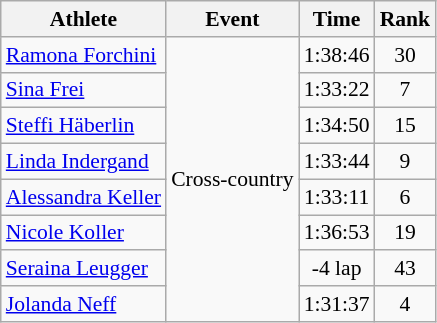<table class="wikitable" style="font-size:90%">
<tr>
<th>Athlete</th>
<th>Event</th>
<th>Time</th>
<th>Rank</th>
</tr>
<tr align=center>
<td align=left><a href='#'>Ramona Forchini</a></td>
<td align=left rowspan=8>Cross-country</td>
<td>1:38:46</td>
<td>30</td>
</tr>
<tr align=center>
<td align=left><a href='#'>Sina Frei</a></td>
<td>1:33:22</td>
<td>7</td>
</tr>
<tr align=center>
<td align=left><a href='#'>Steffi Häberlin</a></td>
<td>1:34:50</td>
<td>15</td>
</tr>
<tr align=center>
<td align=left><a href='#'>Linda Indergand</a></td>
<td>1:33:44</td>
<td>9</td>
</tr>
<tr align=center>
<td align=left><a href='#'>Alessandra Keller</a></td>
<td>1:33:11</td>
<td>6</td>
</tr>
<tr align=center>
<td align=left><a href='#'>Nicole Koller</a></td>
<td>1:36:53</td>
<td>19</td>
</tr>
<tr align=center>
<td align=left><a href='#'>Seraina Leugger</a></td>
<td>-4 lap</td>
<td>43</td>
</tr>
<tr align=center>
<td align=left><a href='#'>Jolanda Neff</a></td>
<td>1:31:37</td>
<td>4</td>
</tr>
</table>
